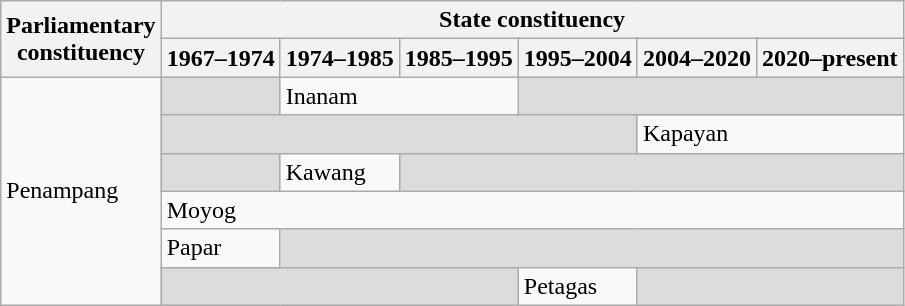<table class=wikitable>
<tr>
<th rowspan=2>Parliamentary<br>constituency</th>
<th colspan=6>State constituency</th>
</tr>
<tr>
<th>1967–1974</th>
<th>1974–1985</th>
<th>1985–1995</th>
<th>1995–2004</th>
<th>2004–2020</th>
<th>2020–present</th>
</tr>
<tr>
<td rowspan=6>Penampang</td>
<td bgcolor=dcdcdc></td>
<td colspan=2>Inanam</td>
<td colspan=3 bgcolor=dcdcdc></td>
</tr>
<tr>
<td colspan=4 bgcolor=dcdcdc></td>
<td colspan=2>Kapayan</td>
</tr>
<tr>
<td bgcolor=dcdcdc></td>
<td>Kawang</td>
<td colspan=4 bgcolor=dcdcdc></td>
</tr>
<tr>
<td colspan=6>Moyog</td>
</tr>
<tr>
<td>Papar</td>
<td colspan=5 bgcolor=dcdcdc></td>
</tr>
<tr>
<td colspan=3 bgcolor=dcdcdc></td>
<td>Petagas</td>
<td colspan=2 bgcolor=dcdcdc></td>
</tr>
</table>
